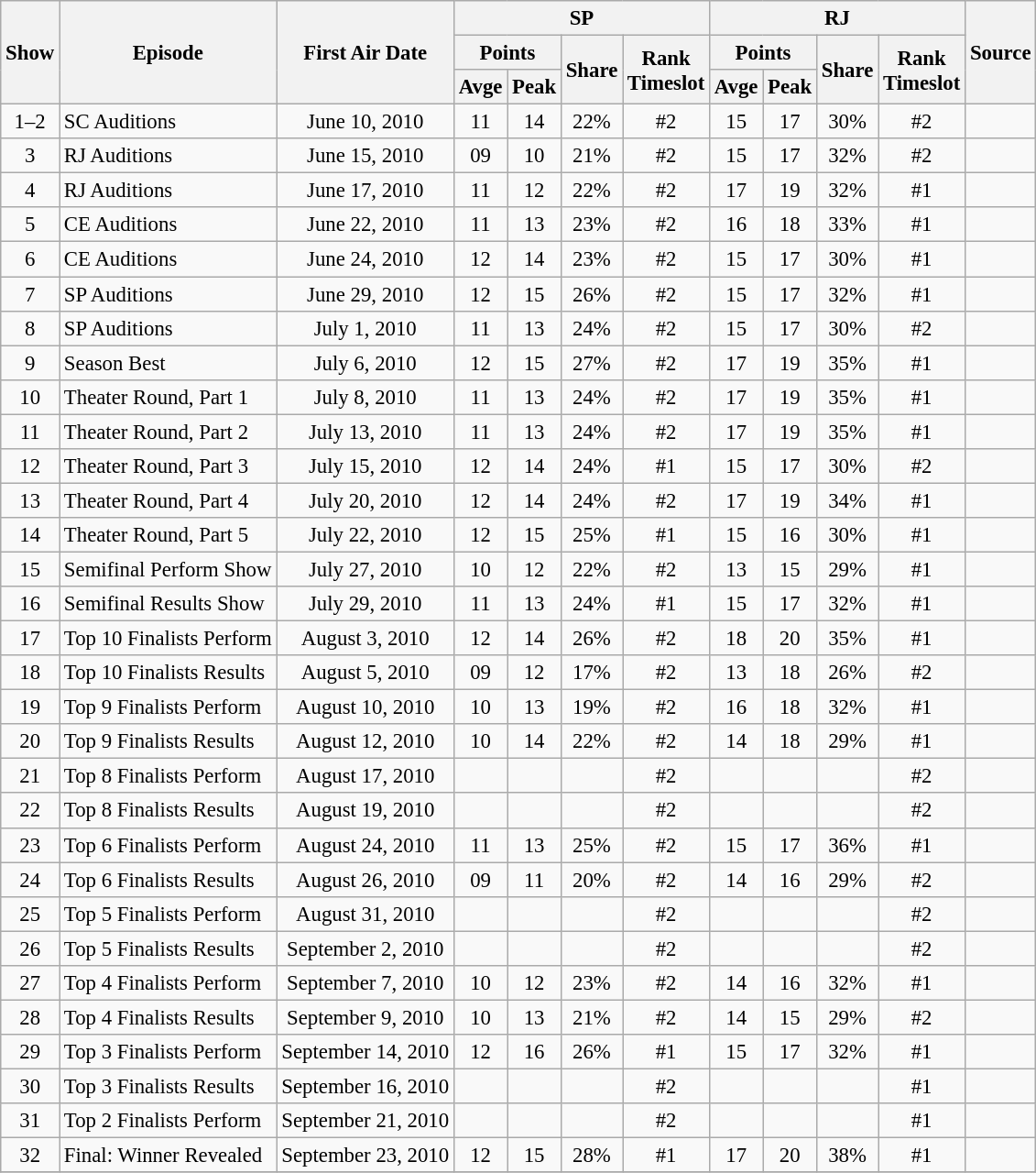<table class="wikitable" style="text-align:center; font-size:95%">
<tr>
<th rowspan=3>Show</th>
<th rowspan=3>Episode</th>
<th rowspan=3>First Air Date</th>
<th colspan=4>SP</th>
<th colspan=4>RJ</th>
<th rowspan=3>Source</th>
</tr>
<tr>
<th colspan=2>Points</th>
<th rowspan=2>Share</th>
<th rowspan=2>Rank<br>Timeslot</th>
<th colspan=2>Points</th>
<th rowspan=2>Share</th>
<th rowspan=2>Rank<br>Timeslot</th>
</tr>
<tr>
<th>Avge</th>
<th>Peak</th>
<th>Avge</th>
<th>Peak</th>
</tr>
<tr>
<td>1–2</td>
<td align="left">SC Auditions</td>
<td>June 10, 2010</td>
<td>11</td>
<td>14</td>
<td>22%</td>
<td>#2</td>
<td>15</td>
<td>17</td>
<td>30%</td>
<td>#2</td>
<td></td>
</tr>
<tr>
<td>3</td>
<td align="left">RJ Auditions</td>
<td>June 15, 2010</td>
<td>09</td>
<td>10</td>
<td>21%</td>
<td>#2</td>
<td>15</td>
<td>17</td>
<td>32%</td>
<td>#2</td>
<td></td>
</tr>
<tr>
<td>4</td>
<td align="left">RJ Auditions</td>
<td>June 17, 2010</td>
<td>11</td>
<td>12</td>
<td>22%</td>
<td>#2</td>
<td>17</td>
<td>19</td>
<td>32%</td>
<td>#1</td>
<td></td>
</tr>
<tr>
<td>5</td>
<td align="left">CE Auditions</td>
<td>June 22, 2010</td>
<td>11</td>
<td>13</td>
<td>23%</td>
<td>#2</td>
<td>16</td>
<td>18</td>
<td>33%</td>
<td>#1</td>
<td></td>
</tr>
<tr>
<td>6</td>
<td align="left">CE Auditions</td>
<td>June 24, 2010</td>
<td>12</td>
<td>14</td>
<td>23%</td>
<td>#2</td>
<td>15</td>
<td>17</td>
<td>30%</td>
<td>#1</td>
<td></td>
</tr>
<tr>
<td>7</td>
<td align="left">SP Auditions</td>
<td>June 29, 2010</td>
<td>12</td>
<td>15</td>
<td>26%</td>
<td>#2</td>
<td>15</td>
<td>17</td>
<td>32%</td>
<td>#1</td>
<td></td>
</tr>
<tr>
<td>8</td>
<td align="left">SP Auditions</td>
<td>July 1, 2010</td>
<td>11</td>
<td>13</td>
<td>24%</td>
<td>#2</td>
<td>15</td>
<td>17</td>
<td>30%</td>
<td>#2</td>
<td></td>
</tr>
<tr>
<td>9</td>
<td align="left">Season Best</td>
<td>July 6, 2010</td>
<td>12</td>
<td>15</td>
<td>27%</td>
<td>#2</td>
<td>17</td>
<td>19</td>
<td>35%</td>
<td>#1</td>
<td></td>
</tr>
<tr>
<td>10</td>
<td align="left">Theater Round, Part 1</td>
<td>July 8, 2010</td>
<td>11</td>
<td>13</td>
<td>24%</td>
<td>#2</td>
<td>17</td>
<td>19</td>
<td>35%</td>
<td>#1</td>
<td></td>
</tr>
<tr>
<td>11</td>
<td align="left">Theater Round, Part 2</td>
<td>July 13, 2010</td>
<td>11</td>
<td>13</td>
<td>24%</td>
<td>#2</td>
<td>17</td>
<td>19</td>
<td>35%</td>
<td>#1</td>
<td></td>
</tr>
<tr>
<td>12</td>
<td align="left">Theater Round, Part 3</td>
<td>July 15, 2010</td>
<td>12</td>
<td>14</td>
<td>24%</td>
<td>#1</td>
<td>15</td>
<td>17</td>
<td>30%</td>
<td>#2</td>
<td></td>
</tr>
<tr>
<td>13</td>
<td align="left">Theater Round, Part 4</td>
<td>July 20, 2010</td>
<td>12</td>
<td>14</td>
<td>24%</td>
<td>#2</td>
<td>17</td>
<td>19</td>
<td>34%</td>
<td>#1</td>
<td></td>
</tr>
<tr>
<td>14</td>
<td align="left">Theater Round, Part 5</td>
<td>July 22, 2010</td>
<td>12</td>
<td>15</td>
<td>25%</td>
<td>#1</td>
<td>15</td>
<td>16</td>
<td>30%</td>
<td>#1</td>
<td></td>
</tr>
<tr>
<td>15</td>
<td align="left">Semifinal Perform Show</td>
<td>July 27, 2010</td>
<td>10</td>
<td>12</td>
<td>22%</td>
<td>#2</td>
<td>13</td>
<td>15</td>
<td>29%</td>
<td>#1</td>
<td></td>
</tr>
<tr>
<td>16</td>
<td align="left">Semifinal Results Show</td>
<td>July 29, 2010</td>
<td>11</td>
<td>13</td>
<td>24%</td>
<td>#1</td>
<td>15</td>
<td>17</td>
<td>32%</td>
<td>#1</td>
<td></td>
</tr>
<tr>
<td>17</td>
<td align="left">Top 10 Finalists Perform</td>
<td>August 3, 2010</td>
<td>12</td>
<td>14</td>
<td>26%</td>
<td>#2</td>
<td>18</td>
<td>20</td>
<td>35%</td>
<td>#1</td>
<td></td>
</tr>
<tr>
<td>18</td>
<td align="left">Top 10 Finalists Results</td>
<td>August 5, 2010</td>
<td>09</td>
<td>12</td>
<td>17%</td>
<td>#2</td>
<td>13</td>
<td>18</td>
<td>26%</td>
<td>#2</td>
<td></td>
</tr>
<tr>
<td>19</td>
<td align="left">Top 9 Finalists Perform</td>
<td>August 10, 2010</td>
<td>10</td>
<td>13</td>
<td>19%</td>
<td>#2</td>
<td>16</td>
<td>18</td>
<td>32%</td>
<td>#1</td>
<td></td>
</tr>
<tr>
<td>20</td>
<td align="left">Top 9 Finalists Results</td>
<td>August 12, 2010</td>
<td>10</td>
<td>14</td>
<td>22%</td>
<td>#2</td>
<td>14</td>
<td>18</td>
<td>29%</td>
<td>#1</td>
<td></td>
</tr>
<tr>
<td>21</td>
<td align="left">Top 8 Finalists Perform</td>
<td>August 17, 2010</td>
<td></td>
<td></td>
<td></td>
<td>#2</td>
<td></td>
<td></td>
<td></td>
<td>#2</td>
<td></td>
</tr>
<tr>
<td>22</td>
<td align="left">Top 8 Finalists Results</td>
<td>August 19, 2010</td>
<td></td>
<td></td>
<td></td>
<td>#2</td>
<td></td>
<td></td>
<td></td>
<td>#2</td>
<td></td>
</tr>
<tr>
<td>23</td>
<td align="left">Top 6 Finalists Perform</td>
<td>August 24, 2010</td>
<td>11</td>
<td>13</td>
<td>25%</td>
<td>#2</td>
<td>15</td>
<td>17</td>
<td>36%</td>
<td>#1</td>
<td></td>
</tr>
<tr>
<td>24</td>
<td align="left">Top 6 Finalists Results</td>
<td>August 26, 2010</td>
<td>09</td>
<td>11</td>
<td>20%</td>
<td>#2</td>
<td>14</td>
<td>16</td>
<td>29%</td>
<td>#2</td>
<td></td>
</tr>
<tr>
<td>25</td>
<td align="left">Top 5 Finalists Perform</td>
<td>August 31, 2010</td>
<td></td>
<td></td>
<td></td>
<td>#2</td>
<td></td>
<td></td>
<td></td>
<td>#2</td>
<td></td>
</tr>
<tr>
<td>26</td>
<td align="left">Top 5 Finalists Results</td>
<td>September 2, 2010</td>
<td></td>
<td></td>
<td></td>
<td>#2</td>
<td></td>
<td></td>
<td></td>
<td>#2</td>
<td></td>
</tr>
<tr>
<td>27</td>
<td align="left">Top 4 Finalists Perform</td>
<td>September 7, 2010</td>
<td>10</td>
<td>12</td>
<td>23%</td>
<td>#2</td>
<td>14</td>
<td>16</td>
<td>32%</td>
<td>#1</td>
<td></td>
</tr>
<tr>
<td>28</td>
<td align="left">Top 4 Finalists Results</td>
<td>September 9, 2010</td>
<td>10</td>
<td>13</td>
<td>21%</td>
<td>#2</td>
<td>14</td>
<td>15</td>
<td>29%</td>
<td>#2</td>
<td></td>
</tr>
<tr>
<td>29</td>
<td align="left">Top 3 Finalists Perform</td>
<td>September 14, 2010</td>
<td>12</td>
<td>16</td>
<td>26%</td>
<td>#1</td>
<td>15</td>
<td>17</td>
<td>32%</td>
<td>#1</td>
<td></td>
</tr>
<tr>
<td>30</td>
<td align="left">Top 3 Finalists Results</td>
<td>September 16, 2010</td>
<td></td>
<td></td>
<td></td>
<td>#2</td>
<td></td>
<td></td>
<td></td>
<td>#1</td>
<td></td>
</tr>
<tr>
<td>31</td>
<td align="left">Top 2 Finalists Perform</td>
<td>September 21, 2010</td>
<td></td>
<td></td>
<td></td>
<td>#2</td>
<td></td>
<td></td>
<td></td>
<td>#1</td>
<td></td>
</tr>
<tr>
<td>32</td>
<td align="left">Final: Winner Revealed</td>
<td>September 23, 2010</td>
<td>12</td>
<td>15</td>
<td>28%</td>
<td>#1</td>
<td>17</td>
<td>20</td>
<td>38%</td>
<td>#1</td>
<td></td>
</tr>
<tr>
</tr>
</table>
